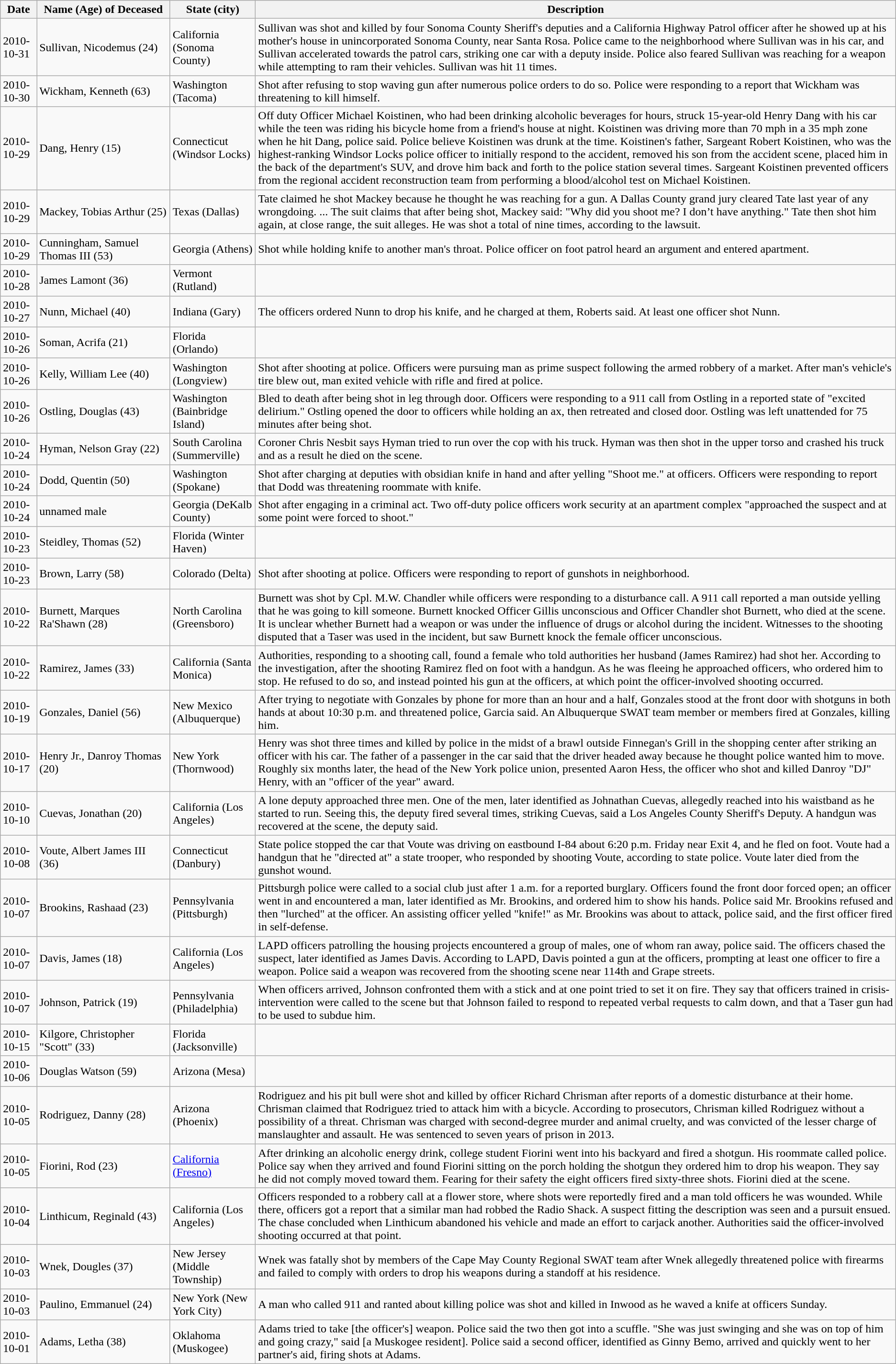<table class="wikitable sortable" border="1" id="killed">
<tr>
<th>Date</th>
<th nowrap>Name (Age) of Deceased</th>
<th>State (city)</th>
<th>Description</th>
</tr>
<tr>
<td>2010-10-31</td>
<td>Sullivan, Nicodemus (24)</td>
<td>California (Sonoma County)</td>
<td>Sullivan was shot and killed by four Sonoma County Sheriff's deputies and a California Highway Patrol officer after he showed up at his mother's house in unincorporated Sonoma County, near Santa Rosa. Police came to the neighborhood where Sullivan was in his car, and Sullivan accelerated towards the patrol cars, striking one car with a deputy inside. Police also feared Sullivan was reaching for a weapon while attempting to ram their vehicles. Sullivan was hit 11 times.</td>
</tr>
<tr>
<td>2010-10-30</td>
<td>Wickham, Kenneth (63)</td>
<td>Washington (Tacoma)</td>
<td>Shot after refusing to stop waving gun after numerous police orders to do so.  Police were responding to a report that Wickham was threatening to kill himself.</td>
</tr>
<tr>
<td>2010-10-29</td>
<td>Dang, Henry (15)</td>
<td>Connecticut (Windsor Locks)</td>
<td>Off duty Officer Michael Koistinen, who had been drinking alcoholic beverages for hours, struck 15-year-old Henry Dang with his car while the teen was riding his bicycle home from a friend's house at night. Koistinen was driving more than 70 mph in a 35 mph zone when he hit Dang, police said. Police believe Koistinen was drunk at the time. Koistinen's father, Sargeant Robert Koistinen, who was the highest-ranking Windsor Locks police officer to initially respond to the accident, removed his son from the accident scene, placed him in the back of the department's SUV, and drove him back and forth to the police station several times. Sargeant Koistinen prevented officers from the regional accident reconstruction team from performing a blood/alcohol test on Michael Koistinen.</td>
</tr>
<tr>
<td>2010-10-29</td>
<td>Mackey, Tobias Arthur (25)</td>
<td>Texas (Dallas)</td>
<td>Tate claimed he shot Mackey because he thought he was reaching for a gun. A Dallas County grand jury cleared Tate last year of any wrongdoing. ... The suit claims that after being shot, Mackey said: "Why did you shoot me? I don’t have anything." Tate then shot him again, at close range, the suit alleges. He was shot a total of nine times, according to the lawsuit.</td>
</tr>
<tr>
<td>2010-10-29</td>
<td>Cunningham, Samuel Thomas III (53)</td>
<td>Georgia (Athens)</td>
<td>Shot while holding knife to another man's throat.  Police officer on foot patrol heard an argument and entered apartment.</td>
</tr>
<tr>
<td>2010-10-28</td>
<td>James Lamont (36)</td>
<td>Vermont (Rutland)</td>
<td></td>
</tr>
<tr>
<td>2010-10-27</td>
<td>Nunn, Michael (40)</td>
<td>Indiana (Gary)</td>
<td>The officers ordered Nunn to drop his knife, and he charged at them, Roberts said. At least one officer shot Nunn.</td>
</tr>
<tr>
<td>2010-10-26</td>
<td>Soman, Acrifa (21)</td>
<td>Florida (Orlando)</td>
<td></td>
</tr>
<tr>
<td>2010-10-26</td>
<td>Kelly, William Lee (40)</td>
<td>Washington (Longview)</td>
<td>Shot after shooting at police.  Officers  were pursuing man as prime suspect following the armed robbery of a market.  After man's vehicle's tire blew out, man exited vehicle with rifle and fired at police.</td>
</tr>
<tr>
<td>2010-10-26</td>
<td>Ostling, Douglas (43)</td>
<td>Washington (Bainbridge Island)</td>
<td>Bled to death after being shot in leg through door.  Officers were responding to a 911 call from Ostling in a reported state of "excited  delirium."  Ostling opened the door to officers while holding an ax, then retreated and closed door.  Ostling was left unattended for 75 minutes after being shot.</td>
</tr>
<tr>
<td>2010-10-24</td>
<td>Hyman, Nelson Gray (22)</td>
<td>South Carolina (Summerville)</td>
<td>Coroner Chris Nesbit says Hyman tried to run over the cop with his truck. Hyman was then shot in the upper torso and crashed his truck and as a result he died on the scene.</td>
</tr>
<tr>
<td>2010-10-24</td>
<td>Dodd, Quentin (50)</td>
<td>Washington (Spokane)</td>
<td>Shot after charging at deputies with obsidian knife in hand and after yelling "Shoot me." at officers.  Officers were responding to report that Dodd was threatening roommate with knife.</td>
</tr>
<tr>
<td>2010-10-24</td>
<td>unnamed male</td>
<td>Georgia (DeKalb County)</td>
<td>Shot after engaging in a criminal act.  Two off-duty police officers work security at an apartment complex "approached the suspect and at some point were forced to shoot."</td>
</tr>
<tr>
<td>2010-10-23</td>
<td>Steidley, Thomas (52)</td>
<td>Florida (Winter Haven)</td>
<td></td>
</tr>
<tr>
<td>2010-10-23</td>
<td>Brown, Larry (58)</td>
<td>Colorado (Delta)</td>
<td>Shot after shooting at police.  Officers were responding to report of gunshots in neighborhood.</td>
</tr>
<tr>
<td>2010-10-22</td>
<td>Burnett, Marques Ra'Shawn (28)</td>
<td>North Carolina (Greensboro)</td>
<td>Burnett was shot by Cpl. M.W. Chandler while officers were responding to a disturbance call. A 911 call reported a man outside yelling that he was going to kill someone. Burnett knocked Officer Gillis unconscious and Officer Chandler shot Burnett, who died at the scene. It is unclear whether Burnett had a weapon or was under the influence of drugs or alcohol during the incident. Witnesses to the shooting disputed that a Taser was used in the incident, but saw Burnett knock the female officer unconscious.</td>
</tr>
<tr>
<td>2010-10-22</td>
<td>Ramirez, James (33)</td>
<td>California (Santa Monica)</td>
<td>Authorities, responding to a shooting call, found a female who told authorities her husband (James Ramirez) had shot her. According to the investigation, after the shooting Ramirez fled on foot with a handgun. As he was fleeing he approached officers, who ordered him to stop. He refused to do so, and instead pointed his gun at the officers, at which point the officer-involved shooting occurred.</td>
</tr>
<tr>
<td>2010-10-19</td>
<td>Gonzales, Daniel (56)</td>
<td>New Mexico (Albuquerque)</td>
<td>After trying to negotiate with Gonzales by phone for more than an hour and a half, Gonzales stood at the front door with shotguns in both hands at about 10:30 p.m. and threatened police, Garcia said. An Albuquerque SWAT team member or members fired at Gonzales, killing him.</td>
</tr>
<tr>
<td>2010-10-17</td>
<td>Henry Jr., Danroy Thomas (20)</td>
<td>New York (Thornwood)</td>
<td>Henry was shot three times and killed by police in the midst of a brawl outside Finnegan's Grill in the shopping center after striking an officer with his car.  The father of a passenger in the car said that the driver headed away because he thought police wanted him to move.  Roughly six months later, the head of the New York police union, presented Aaron Hess, the officer who shot and killed Danroy "DJ" Henry, with an "officer of the year" award.</td>
</tr>
<tr>
<td>2010-10-10</td>
<td>Cuevas, Jonathan (20)</td>
<td>California (Los Angeles)</td>
<td>A lone deputy approached three men. One of the men, later identified as Johnathan Cuevas, allegedly reached into his waistband as he started to run. Seeing this, the deputy fired several times, striking Cuevas, said a Los Angeles County Sheriff's Deputy. A handgun was recovered at the scene, the deputy said.</td>
</tr>
<tr>
<td>2010-10-08</td>
<td>Voute, Albert James III (36)</td>
<td>Connecticut (Danbury)</td>
<td>State police stopped the car that Voute was driving on eastbound I-84 about 6:20 p.m. Friday near Exit 4, and he fled on foot. Voute had a handgun that he "directed at" a state trooper, who responded by shooting Voute, according to state police. Voute later died from the gunshot wound.</td>
</tr>
<tr>
<td>2010-10-07</td>
<td>Brookins, Rashaad (23)</td>
<td>Pennsylvania (Pittsburgh)</td>
<td>Pittsburgh police were called to a social club just after 1 a.m. for a reported burglary. Officers found the front door forced open; an officer went in and encountered a man, later identified as Mr. Brookins, and ordered him to show his hands. Police said Mr. Brookins refused and then "lurched" at the officer. An assisting officer yelled "knife!" as Mr. Brookins was about to attack, police said, and the first officer fired in self-defense.</td>
</tr>
<tr>
<td>2010-10-07</td>
<td>Davis, James (18)</td>
<td>California (Los Angeles)</td>
<td>LAPD officers patrolling the housing projects encountered a group of males, one of whom ran away, police said. The officers chased the suspect, later identified as James Davis. According to LAPD, Davis pointed a gun at the officers, prompting at least one officer to fire a weapon. Police said a weapon was recovered from the shooting scene near 114th and Grape streets.</td>
</tr>
<tr>
<td>2010-10-07</td>
<td>Johnson, Patrick (19)</td>
<td>Pennsylvania (Philadelphia)</td>
<td>When officers arrived, Johnson confronted them with a stick and at one point tried to set it on fire. They say that officers trained in crisis-intervention were called to the scene but that Johnson failed to respond to repeated verbal requests to calm down, and that a Taser gun had to be used to subdue him.</td>
</tr>
<tr>
<td>2010-10-15</td>
<td>Kilgore, Christopher "Scott" (33)</td>
<td>Florida (Jacksonville)</td>
<td></td>
</tr>
<tr>
<td>2010-10-06</td>
<td>Douglas Watson (59)</td>
<td>Arizona (Mesa)</td>
<td></td>
</tr>
<tr>
<td>2010-10-05</td>
<td>Rodriguez, Danny (28)</td>
<td>Arizona (Phoenix)</td>
<td>Rodriguez and his pit bull were shot and killed by officer Richard Chrisman after reports of a domestic disturbance at their home. Chrisman claimed that Rodriguez tried to attack him with a bicycle. According to prosecutors, Chrisman killed Rodriguez without a possibility of a threat. Chrisman was charged with second-degree murder and animal cruelty, and was convicted of the lesser charge of manslaughter and assault. He was sentenced to seven years of prison in 2013.</td>
</tr>
<tr>
<td>2010-10-05</td>
<td>Fiorini, Rod (23)</td>
<td><a href='#'>California (Fresno)</a></td>
<td>After drinking an alcoholic energy drink, college student Fiorini went into his backyard and fired a shotgun.  His roommate called police.  Police say when they arrived and found Fiorini sitting on the porch holding the shotgun they ordered him to drop his weapon. They say he did not comply moved toward them.  Fearing for their safety the eight officers fired sixty-three shots.  Fiorini died at the scene.</td>
</tr>
<tr>
<td>2010-10-04</td>
<td>Linthicum, Reginald (43)</td>
<td>California (Los Angeles)</td>
<td>Officers responded to a robbery call at a flower store, where shots were reportedly fired and a man told officers he was wounded. While there, officers got a report that a similar man had robbed the Radio Shack. A suspect fitting the description was seen and a pursuit ensued. The chase concluded when Linthicum abandoned his vehicle and made an effort to carjack another. Authorities said the officer-involved shooting occurred at that point.</td>
</tr>
<tr>
<td>2010-10-03</td>
<td>Wnek, Dougles (37)</td>
<td>New Jersey (Middle Township)</td>
<td>Wnek was fatally shot by members of the Cape May County Regional SWAT team after Wnek allegedly threatened police with firearms and failed to comply with orders to drop his weapons during a standoff at his residence.</td>
</tr>
<tr>
<td>2010-10-03</td>
<td>Paulino, Emmanuel (24)</td>
<td>New York (New York City)</td>
<td>A man who called 911 and ranted about killing police was shot and killed in Inwood as he waved a knife at officers Sunday.</td>
</tr>
<tr>
<td>2010-10-01</td>
<td>Adams, Letha (38)</td>
<td>Oklahoma (Muskogee)</td>
<td>Adams tried to take [the officer's] weapon. Police said the two then got into a scuffle. "She was just swinging and she was on top of him and going crazy," said [a Muskogee resident]. Police said a second officer, identified as Ginny Bemo, arrived and quickly went to her partner's aid, firing shots at Adams.</td>
</tr>
</table>
